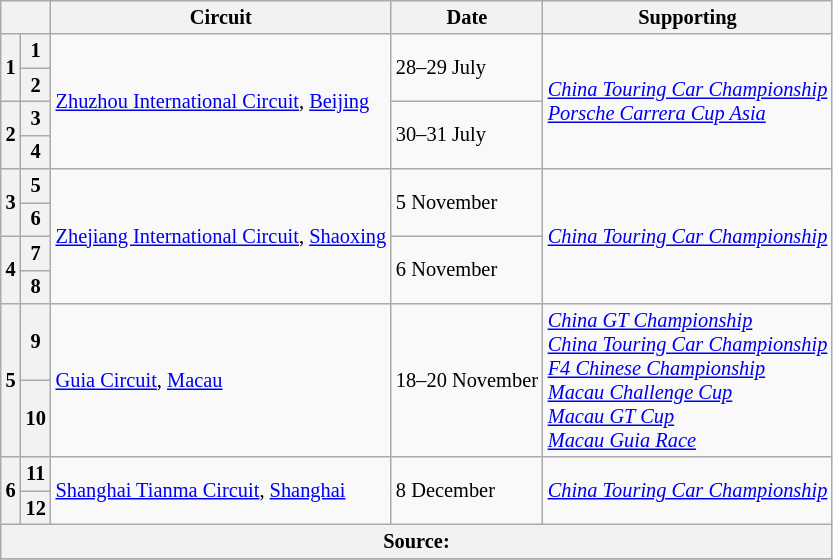<table class="wikitable" style="font-size: 85%;">
<tr>
<th colspan="2"></th>
<th>Circuit</th>
<th>Date</th>
<th>Supporting</th>
</tr>
<tr>
<th rowspan="2">1</th>
<th>1</th>
<td rowspan="4"> <a href='#'>Zhuzhou International Circuit</a>, <a href='#'>Beijing</a></td>
<td rowspan="2">28–29 July</td>
<td rowspan="4"><em><a href='#'>China Touring Car Championship</a></em><br><em><a href='#'>Porsche Carrera Cup Asia</a></em></td>
</tr>
<tr>
<th>2</th>
</tr>
<tr>
<th rowspan="2">2</th>
<th>3</th>
<td rowspan="2">30–31 July</td>
</tr>
<tr>
<th>4</th>
</tr>
<tr>
<th rowspan="2">3</th>
<th>5</th>
<td rowspan="4"> <a href='#'>Zhejiang International Circuit</a>, <a href='#'>Shaoxing</a></td>
<td rowspan="2">5 November</td>
<td rowspan="4"><em><a href='#'>China Touring Car Championship</a></em></td>
</tr>
<tr>
<th>6</th>
</tr>
<tr>
<th rowspan="2">4</th>
<th>7</th>
<td rowspan="2">6 November</td>
</tr>
<tr>
<th>8</th>
</tr>
<tr>
<th rowspan="2">5</th>
<th>9</th>
<td rowspan="2"> <a href='#'>Guia Circuit</a>, <a href='#'>Macau</a></td>
<td rowspan="2">18–20 November</td>
<td rowspan="2"><em><a href='#'>China GT Championship</a></em><br><em><a href='#'>China Touring Car Championship</a></em><br><em><a href='#'>F4 Chinese Championship</a></em><br><em><a href='#'>Macau Challenge Cup</a></em><br><em><a href='#'>Macau GT Cup</a></em><br><em><a href='#'>Macau Guia Race</a></em></td>
</tr>
<tr>
<th>10</th>
</tr>
<tr>
<th rowspan="2">6</th>
<th>11</th>
<td rowspan="2"> <a href='#'>Shanghai Tianma Circuit</a>, <a href='#'>Shanghai</a></td>
<td rowspan="2">8 December</td>
<td rowspan="2"><em><a href='#'>China Touring Car Championship</a></em></td>
</tr>
<tr>
<th>12</th>
</tr>
<tr>
<th colspan="5">Source:</th>
</tr>
<tr>
</tr>
</table>
